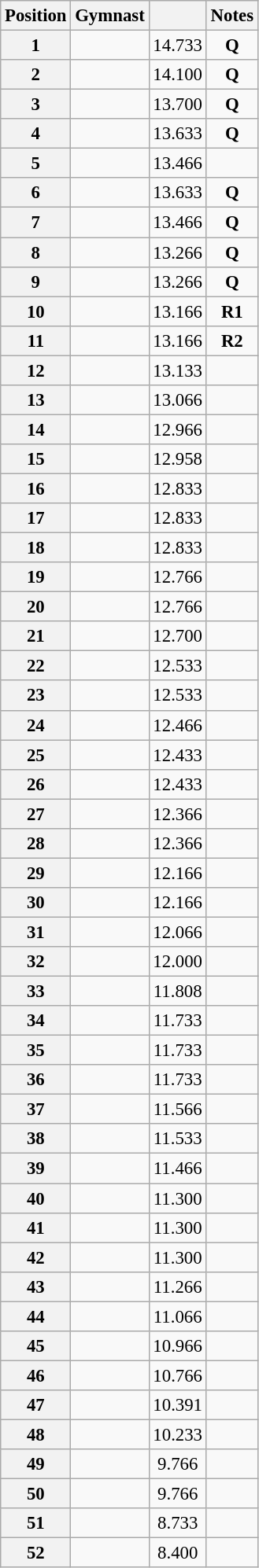<table class="wikitable sortable" style="text-align:center; font-size:95%">
<tr>
<th scope=col>Position</th>
<th scope=col>Gymnast</th>
<th scope=col></th>
<th score=col>Notes</th>
</tr>
<tr>
<th scope=row>1</th>
<td align=left></td>
<td>14.733</td>
<td><strong>Q</strong></td>
</tr>
<tr>
<th scope=row>2</th>
<td align=left></td>
<td>14.100</td>
<td><strong>Q</strong></td>
</tr>
<tr>
<th scope=row>3</th>
<td align=left></td>
<td>13.700</td>
<td><strong>Q</strong></td>
</tr>
<tr>
<th scope=row>4</th>
<td align=left></td>
<td>13.633</td>
<td><strong>Q</strong></td>
</tr>
<tr>
<th scope=row>5</th>
<td align=left></td>
<td>13.466</td>
<td></td>
</tr>
<tr>
<th scope=row>6</th>
<td align=left></td>
<td>13.633</td>
<td><strong>Q</strong></td>
</tr>
<tr>
<th scope=row>7</th>
<td align=left></td>
<td>13.466</td>
<td><strong>Q</strong></td>
</tr>
<tr>
<th scope=row>8</th>
<td align=left></td>
<td>13.266</td>
<td><strong>Q</strong></td>
</tr>
<tr>
<th scope=row>9</th>
<td align=left></td>
<td>13.266</td>
<td><strong>Q</strong></td>
</tr>
<tr>
<th scope=row>10</th>
<td align=left></td>
<td>13.166</td>
<td><strong>R1</strong></td>
</tr>
<tr>
<th scope=row>11</th>
<td align=left></td>
<td>13.166</td>
<td><strong>R2</strong></td>
</tr>
<tr>
<th scope=row>12</th>
<td align=left></td>
<td>13.133</td>
<td></td>
</tr>
<tr>
<th scope=row>13</th>
<td align=left></td>
<td>13.066</td>
<td></td>
</tr>
<tr>
<th scope=row>14</th>
<td align=left></td>
<td>12.966</td>
<td></td>
</tr>
<tr>
<th scope=row>15</th>
<td align=left></td>
<td>12.958</td>
<td></td>
</tr>
<tr>
<th scope=row>16</th>
<td align=left></td>
<td>12.833</td>
<td></td>
</tr>
<tr>
<th scope=row>17</th>
<td align=left></td>
<td>12.833</td>
<td></td>
</tr>
<tr>
<th scope=row>18</th>
<td align=left></td>
<td>12.833</td>
<td></td>
</tr>
<tr>
<th scope=row>19</th>
<td align=left></td>
<td>12.766</td>
<td></td>
</tr>
<tr>
<th scope=row>20</th>
<td align=left></td>
<td>12.766</td>
<td></td>
</tr>
<tr>
<th scope=row>21</th>
<td align=left></td>
<td>12.700</td>
<td></td>
</tr>
<tr>
<th scope=row>22</th>
<td align=left></td>
<td>12.533</td>
<td></td>
</tr>
<tr>
<th scope=row>23</th>
<td align=left></td>
<td>12.533</td>
<td></td>
</tr>
<tr>
<th scope=row>24</th>
<td align=left></td>
<td>12.466</td>
<td></td>
</tr>
<tr>
<th scope=row>25</th>
<td align=left></td>
<td>12.433</td>
<td></td>
</tr>
<tr>
<th scope=row>26</th>
<td align=left></td>
<td>12.433</td>
<td></td>
</tr>
<tr>
<th scope=row>27</th>
<td align=left></td>
<td>12.366</td>
<td></td>
</tr>
<tr>
<th scope=row>28</th>
<td align=left></td>
<td>12.366</td>
<td></td>
</tr>
<tr>
<th scope=row>29</th>
<td align=left></td>
<td>12.166</td>
<td></td>
</tr>
<tr>
<th scope=row>30</th>
<td align=left></td>
<td>12.166</td>
<td></td>
</tr>
<tr>
<th scope=row>31</th>
<td align=left></td>
<td>12.066</td>
<td></td>
</tr>
<tr>
<th scope=row>32</th>
<td align=left></td>
<td>12.000</td>
<td></td>
</tr>
<tr>
<th scope=row>33</th>
<td align=left></td>
<td>11.808</td>
<td></td>
</tr>
<tr>
<th scope=row>34</th>
<td align=left></td>
<td>11.733</td>
<td></td>
</tr>
<tr>
<th scope=row>35</th>
<td align=left></td>
<td>11.733</td>
<td></td>
</tr>
<tr>
<th scope=row>36</th>
<td align=left></td>
<td>11.733</td>
<td></td>
</tr>
<tr>
<th scope=row>37</th>
<td align=left></td>
<td>11.566</td>
<td></td>
</tr>
<tr>
<th scope=row>38</th>
<td align=left></td>
<td>11.533</td>
<td></td>
</tr>
<tr>
<th scope=row>39</th>
<td align=left></td>
<td>11.466</td>
<td></td>
</tr>
<tr>
<th scope=row>40</th>
<td align=left></td>
<td>11.300</td>
<td></td>
</tr>
<tr>
<th scope=row>41</th>
<td align=left></td>
<td>11.300</td>
<td></td>
</tr>
<tr>
<th scope=row>42</th>
<td align=left></td>
<td>11.300</td>
<td></td>
</tr>
<tr>
<th scope=row>43</th>
<td align=left></td>
<td>11.266</td>
<td></td>
</tr>
<tr>
<th scope=row>44</th>
<td align=left></td>
<td>11.066</td>
<td></td>
</tr>
<tr>
<th scope=row>45</th>
<td align=left></td>
<td>10.966</td>
<td></td>
</tr>
<tr>
<th scope=row>46</th>
<td align=left></td>
<td>10.766</td>
<td></td>
</tr>
<tr>
<th scope=row>47</th>
<td align=left></td>
<td>10.391</td>
<td></td>
</tr>
<tr>
<th scope=row>48</th>
<td align=left></td>
<td>10.233</td>
<td></td>
</tr>
<tr>
<th scope=row>49</th>
<td align=left></td>
<td>9.766</td>
<td></td>
</tr>
<tr>
<th scope=row>50</th>
<td align=left></td>
<td>9.766</td>
<td></td>
</tr>
<tr>
<th scope=row>51</th>
<td align=left></td>
<td>8.733</td>
<td></td>
</tr>
<tr>
<th scope=row>52</th>
<td align=left></td>
<td>8.400</td>
<td></td>
</tr>
</table>
